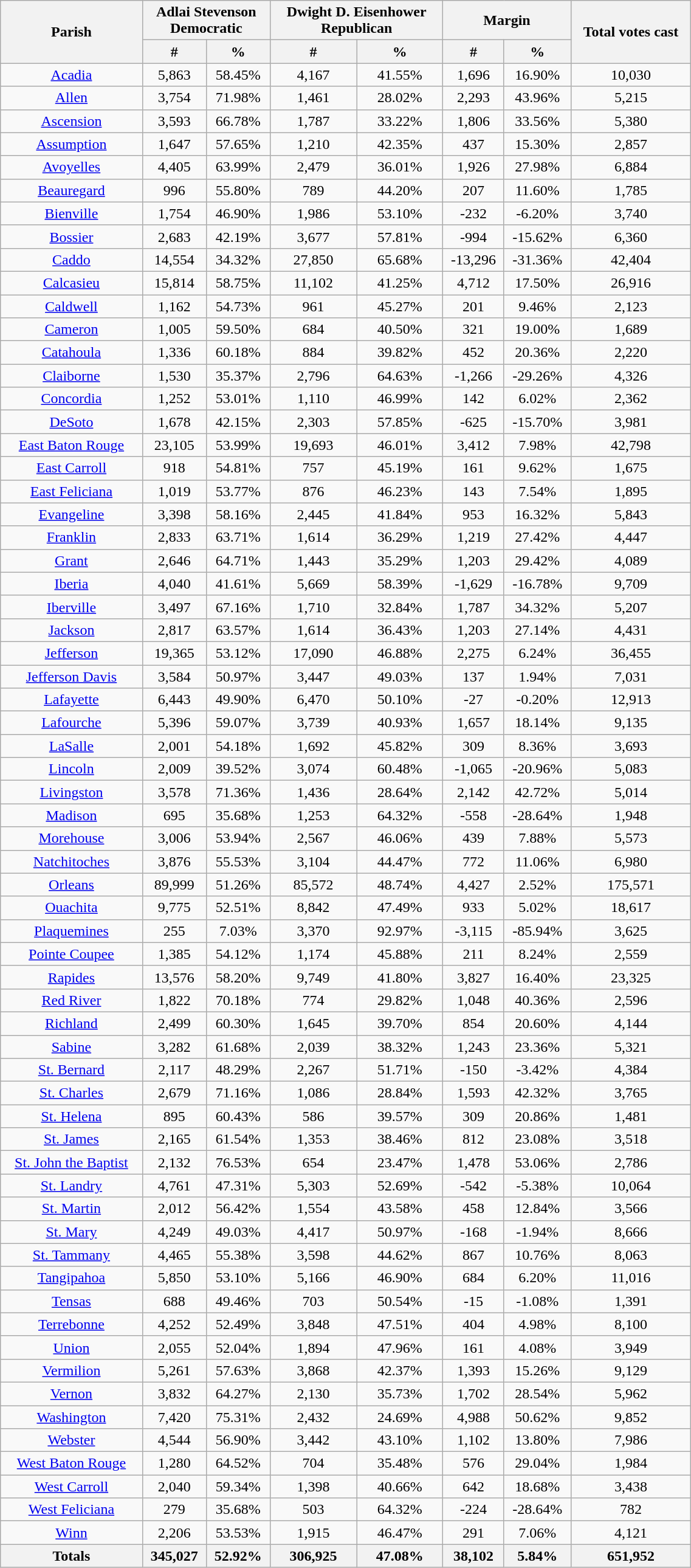<table width="60%" class="wikitable sortable">
<tr>
<th rowspan="2">Parish</th>
<th colspan="2">Adlai Stevenson<br>Democratic</th>
<th colspan="2">Dwight D. Eisenhower<br>Republican</th>
<th colspan="2">Margin</th>
<th rowspan="2">Total votes cast</th>
</tr>
<tr>
<th style="text-align:center;" data-sort-type="number">#</th>
<th style="text-align:center;" data-sort-type="number">%</th>
<th style="text-align:center;" data-sort-type="number">#</th>
<th style="text-align:center;" data-sort-type="number">%</th>
<th style="text-align:center;" data-sort-type="number">#</th>
<th style="text-align:center;" data-sort-type="number">%</th>
</tr>
<tr style="text-align:center;">
<td><a href='#'>Acadia</a></td>
<td>5,863</td>
<td>58.45%</td>
<td>4,167</td>
<td>41.55%</td>
<td>1,696</td>
<td>16.90%</td>
<td>10,030</td>
</tr>
<tr style="text-align:center;">
<td><a href='#'>Allen</a></td>
<td>3,754</td>
<td>71.98%</td>
<td>1,461</td>
<td>28.02%</td>
<td>2,293</td>
<td>43.96%</td>
<td>5,215</td>
</tr>
<tr style="text-align:center;">
<td><a href='#'>Ascension</a></td>
<td>3,593</td>
<td>66.78%</td>
<td>1,787</td>
<td>33.22%</td>
<td>1,806</td>
<td>33.56%</td>
<td>5,380</td>
</tr>
<tr style="text-align:center;">
<td><a href='#'>Assumption</a></td>
<td>1,647</td>
<td>57.65%</td>
<td>1,210</td>
<td>42.35%</td>
<td>437</td>
<td>15.30%</td>
<td>2,857</td>
</tr>
<tr style="text-align:center;">
<td><a href='#'>Avoyelles</a></td>
<td>4,405</td>
<td>63.99%</td>
<td>2,479</td>
<td>36.01%</td>
<td>1,926</td>
<td>27.98%</td>
<td>6,884</td>
</tr>
<tr style="text-align:center;">
<td><a href='#'>Beauregard</a></td>
<td>996</td>
<td>55.80%</td>
<td>789</td>
<td>44.20%</td>
<td>207</td>
<td>11.60%</td>
<td>1,785</td>
</tr>
<tr style="text-align:center;">
<td><a href='#'>Bienville</a></td>
<td>1,754</td>
<td>46.90%</td>
<td>1,986</td>
<td>53.10%</td>
<td>-232</td>
<td>-6.20%</td>
<td>3,740</td>
</tr>
<tr style="text-align:center;">
<td><a href='#'>Bossier</a></td>
<td>2,683</td>
<td>42.19%</td>
<td>3,677</td>
<td>57.81%</td>
<td>-994</td>
<td>-15.62%</td>
<td>6,360</td>
</tr>
<tr style="text-align:center;">
<td><a href='#'>Caddo</a></td>
<td>14,554</td>
<td>34.32%</td>
<td>27,850</td>
<td>65.68%</td>
<td>-13,296</td>
<td>-31.36%</td>
<td>42,404</td>
</tr>
<tr style="text-align:center;">
<td><a href='#'>Calcasieu</a></td>
<td>15,814</td>
<td>58.75%</td>
<td>11,102</td>
<td>41.25%</td>
<td>4,712</td>
<td>17.50%</td>
<td>26,916</td>
</tr>
<tr style="text-align:center;">
<td><a href='#'>Caldwell</a></td>
<td>1,162</td>
<td>54.73%</td>
<td>961</td>
<td>45.27%</td>
<td>201</td>
<td>9.46%</td>
<td>2,123</td>
</tr>
<tr style="text-align:center;">
<td><a href='#'>Cameron</a></td>
<td>1,005</td>
<td>59.50%</td>
<td>684</td>
<td>40.50%</td>
<td>321</td>
<td>19.00%</td>
<td>1,689</td>
</tr>
<tr style="text-align:center;">
<td><a href='#'>Catahoula</a></td>
<td>1,336</td>
<td>60.18%</td>
<td>884</td>
<td>39.82%</td>
<td>452</td>
<td>20.36%</td>
<td>2,220</td>
</tr>
<tr style="text-align:center;">
<td><a href='#'>Claiborne</a></td>
<td>1,530</td>
<td>35.37%</td>
<td>2,796</td>
<td>64.63%</td>
<td>-1,266</td>
<td>-29.26%</td>
<td>4,326</td>
</tr>
<tr style="text-align:center;">
<td><a href='#'>Concordia</a></td>
<td>1,252</td>
<td>53.01%</td>
<td>1,110</td>
<td>46.99%</td>
<td>142</td>
<td>6.02%</td>
<td>2,362</td>
</tr>
<tr style="text-align:center;">
<td><a href='#'>DeSoto</a></td>
<td>1,678</td>
<td>42.15%</td>
<td>2,303</td>
<td>57.85%</td>
<td>-625</td>
<td>-15.70%</td>
<td>3,981</td>
</tr>
<tr style="text-align:center;">
<td><a href='#'>East Baton Rouge</a></td>
<td>23,105</td>
<td>53.99%</td>
<td>19,693</td>
<td>46.01%</td>
<td>3,412</td>
<td>7.98%</td>
<td>42,798</td>
</tr>
<tr style="text-align:center;">
<td><a href='#'>East Carroll</a></td>
<td>918</td>
<td>54.81%</td>
<td>757</td>
<td>45.19%</td>
<td>161</td>
<td>9.62%</td>
<td>1,675</td>
</tr>
<tr style="text-align:center;">
<td><a href='#'>East Feliciana</a></td>
<td>1,019</td>
<td>53.77%</td>
<td>876</td>
<td>46.23%</td>
<td>143</td>
<td>7.54%</td>
<td>1,895</td>
</tr>
<tr style="text-align:center;">
<td><a href='#'>Evangeline</a></td>
<td>3,398</td>
<td>58.16%</td>
<td>2,445</td>
<td>41.84%</td>
<td>953</td>
<td>16.32%</td>
<td>5,843</td>
</tr>
<tr style="text-align:center;">
<td><a href='#'>Franklin</a></td>
<td>2,833</td>
<td>63.71%</td>
<td>1,614</td>
<td>36.29%</td>
<td>1,219</td>
<td>27.42%</td>
<td>4,447</td>
</tr>
<tr style="text-align:center;">
<td><a href='#'>Grant</a></td>
<td>2,646</td>
<td>64.71%</td>
<td>1,443</td>
<td>35.29%</td>
<td>1,203</td>
<td>29.42%</td>
<td>4,089</td>
</tr>
<tr style="text-align:center;">
<td><a href='#'>Iberia</a></td>
<td>4,040</td>
<td>41.61%</td>
<td>5,669</td>
<td>58.39%</td>
<td>-1,629</td>
<td>-16.78%</td>
<td>9,709</td>
</tr>
<tr style="text-align:center;">
<td><a href='#'>Iberville</a></td>
<td>3,497</td>
<td>67.16%</td>
<td>1,710</td>
<td>32.84%</td>
<td>1,787</td>
<td>34.32%</td>
<td>5,207</td>
</tr>
<tr style="text-align:center;">
<td><a href='#'>Jackson</a></td>
<td>2,817</td>
<td>63.57%</td>
<td>1,614</td>
<td>36.43%</td>
<td>1,203</td>
<td>27.14%</td>
<td>4,431</td>
</tr>
<tr style="text-align:center;">
<td><a href='#'>Jefferson</a></td>
<td>19,365</td>
<td>53.12%</td>
<td>17,090</td>
<td>46.88%</td>
<td>2,275</td>
<td>6.24%</td>
<td>36,455</td>
</tr>
<tr style="text-align:center;">
<td><a href='#'>Jefferson Davis</a></td>
<td>3,584</td>
<td>50.97%</td>
<td>3,447</td>
<td>49.03%</td>
<td>137</td>
<td>1.94%</td>
<td>7,031</td>
</tr>
<tr style="text-align:center;">
<td><a href='#'>Lafayette</a></td>
<td>6,443</td>
<td>49.90%</td>
<td>6,470</td>
<td>50.10%</td>
<td>-27</td>
<td>-0.20%</td>
<td>12,913</td>
</tr>
<tr style="text-align:center;">
<td><a href='#'>Lafourche</a></td>
<td>5,396</td>
<td>59.07%</td>
<td>3,739</td>
<td>40.93%</td>
<td>1,657</td>
<td>18.14%</td>
<td>9,135</td>
</tr>
<tr style="text-align:center;">
<td><a href='#'>LaSalle</a></td>
<td>2,001</td>
<td>54.18%</td>
<td>1,692</td>
<td>45.82%</td>
<td>309</td>
<td>8.36%</td>
<td>3,693</td>
</tr>
<tr style="text-align:center;">
<td><a href='#'>Lincoln</a></td>
<td>2,009</td>
<td>39.52%</td>
<td>3,074</td>
<td>60.48%</td>
<td>-1,065</td>
<td>-20.96%</td>
<td>5,083</td>
</tr>
<tr style="text-align:center;">
<td><a href='#'>Livingston</a></td>
<td>3,578</td>
<td>71.36%</td>
<td>1,436</td>
<td>28.64%</td>
<td>2,142</td>
<td>42.72%</td>
<td>5,014</td>
</tr>
<tr style="text-align:center;">
<td><a href='#'>Madison</a></td>
<td>695</td>
<td>35.68%</td>
<td>1,253</td>
<td>64.32%</td>
<td>-558</td>
<td>-28.64%</td>
<td>1,948</td>
</tr>
<tr style="text-align:center;">
<td><a href='#'>Morehouse</a></td>
<td>3,006</td>
<td>53.94%</td>
<td>2,567</td>
<td>46.06%</td>
<td>439</td>
<td>7.88%</td>
<td>5,573</td>
</tr>
<tr style="text-align:center;">
<td><a href='#'>Natchitoches</a></td>
<td>3,876</td>
<td>55.53%</td>
<td>3,104</td>
<td>44.47%</td>
<td>772</td>
<td>11.06%</td>
<td>6,980</td>
</tr>
<tr style="text-align:center;">
<td><a href='#'>Orleans</a></td>
<td>89,999</td>
<td>51.26%</td>
<td>85,572</td>
<td>48.74%</td>
<td>4,427</td>
<td>2.52%</td>
<td>175,571</td>
</tr>
<tr style="text-align:center;">
<td><a href='#'>Ouachita</a></td>
<td>9,775</td>
<td>52.51%</td>
<td>8,842</td>
<td>47.49%</td>
<td>933</td>
<td>5.02%</td>
<td>18,617</td>
</tr>
<tr style="text-align:center;">
<td><a href='#'>Plaquemines</a></td>
<td>255</td>
<td>7.03%</td>
<td>3,370</td>
<td>92.97%</td>
<td>-3,115</td>
<td>-85.94%</td>
<td>3,625</td>
</tr>
<tr style="text-align:center;">
<td><a href='#'>Pointe Coupee</a></td>
<td>1,385</td>
<td>54.12%</td>
<td>1,174</td>
<td>45.88%</td>
<td>211</td>
<td>8.24%</td>
<td>2,559</td>
</tr>
<tr style="text-align:center;">
<td><a href='#'>Rapides</a></td>
<td>13,576</td>
<td>58.20%</td>
<td>9,749</td>
<td>41.80%</td>
<td>3,827</td>
<td>16.40%</td>
<td>23,325</td>
</tr>
<tr style="text-align:center;">
<td><a href='#'>Red River</a></td>
<td>1,822</td>
<td>70.18%</td>
<td>774</td>
<td>29.82%</td>
<td>1,048</td>
<td>40.36%</td>
<td>2,596</td>
</tr>
<tr style="text-align:center;">
<td><a href='#'>Richland</a></td>
<td>2,499</td>
<td>60.30%</td>
<td>1,645</td>
<td>39.70%</td>
<td>854</td>
<td>20.60%</td>
<td>4,144</td>
</tr>
<tr style="text-align:center;">
<td><a href='#'>Sabine</a></td>
<td>3,282</td>
<td>61.68%</td>
<td>2,039</td>
<td>38.32%</td>
<td>1,243</td>
<td>23.36%</td>
<td>5,321</td>
</tr>
<tr style="text-align:center;">
<td><a href='#'>St. Bernard</a></td>
<td>2,117</td>
<td>48.29%</td>
<td>2,267</td>
<td>51.71%</td>
<td>-150</td>
<td>-3.42%</td>
<td>4,384</td>
</tr>
<tr style="text-align:center;">
<td><a href='#'>St. Charles</a></td>
<td>2,679</td>
<td>71.16%</td>
<td>1,086</td>
<td>28.84%</td>
<td>1,593</td>
<td>42.32%</td>
<td>3,765</td>
</tr>
<tr style="text-align:center;">
<td><a href='#'>St. Helena</a></td>
<td>895</td>
<td>60.43%</td>
<td>586</td>
<td>39.57%</td>
<td>309</td>
<td>20.86%</td>
<td>1,481</td>
</tr>
<tr style="text-align:center;">
<td><a href='#'>St. James</a></td>
<td>2,165</td>
<td>61.54%</td>
<td>1,353</td>
<td>38.46%</td>
<td>812</td>
<td>23.08%</td>
<td>3,518</td>
</tr>
<tr style="text-align:center;">
<td><a href='#'>St. John the Baptist</a></td>
<td>2,132</td>
<td>76.53%</td>
<td>654</td>
<td>23.47%</td>
<td>1,478</td>
<td>53.06%</td>
<td>2,786</td>
</tr>
<tr style="text-align:center;">
<td><a href='#'>St. Landry</a></td>
<td>4,761</td>
<td>47.31%</td>
<td>5,303</td>
<td>52.69%</td>
<td>-542</td>
<td>-5.38%</td>
<td>10,064</td>
</tr>
<tr style="text-align:center;">
<td><a href='#'>St. Martin</a></td>
<td>2,012</td>
<td>56.42%</td>
<td>1,554</td>
<td>43.58%</td>
<td>458</td>
<td>12.84%</td>
<td>3,566</td>
</tr>
<tr style="text-align:center;">
<td><a href='#'>St. Mary</a></td>
<td>4,249</td>
<td>49.03%</td>
<td>4,417</td>
<td>50.97%</td>
<td>-168</td>
<td>-1.94%</td>
<td>8,666</td>
</tr>
<tr style="text-align:center;">
<td><a href='#'>St. Tammany</a></td>
<td>4,465</td>
<td>55.38%</td>
<td>3,598</td>
<td>44.62%</td>
<td>867</td>
<td>10.76%</td>
<td>8,063</td>
</tr>
<tr style="text-align:center;">
<td><a href='#'>Tangipahoa</a></td>
<td>5,850</td>
<td>53.10%</td>
<td>5,166</td>
<td>46.90%</td>
<td>684</td>
<td>6.20%</td>
<td>11,016</td>
</tr>
<tr style="text-align:center;">
<td><a href='#'>Tensas</a></td>
<td>688</td>
<td>49.46%</td>
<td>703</td>
<td>50.54%</td>
<td>-15</td>
<td>-1.08%</td>
<td>1,391</td>
</tr>
<tr style="text-align:center;">
<td><a href='#'>Terrebonne</a></td>
<td>4,252</td>
<td>52.49%</td>
<td>3,848</td>
<td>47.51%</td>
<td>404</td>
<td>4.98%</td>
<td>8,100</td>
</tr>
<tr style="text-align:center;">
<td><a href='#'>Union</a></td>
<td>2,055</td>
<td>52.04%</td>
<td>1,894</td>
<td>47.96%</td>
<td>161</td>
<td>4.08%</td>
<td>3,949</td>
</tr>
<tr style="text-align:center;">
<td><a href='#'>Vermilion</a></td>
<td>5,261</td>
<td>57.63%</td>
<td>3,868</td>
<td>42.37%</td>
<td>1,393</td>
<td>15.26%</td>
<td>9,129</td>
</tr>
<tr style="text-align:center;">
<td><a href='#'>Vernon</a></td>
<td>3,832</td>
<td>64.27%</td>
<td>2,130</td>
<td>35.73%</td>
<td>1,702</td>
<td>28.54%</td>
<td>5,962</td>
</tr>
<tr style="text-align:center;">
<td><a href='#'>Washington</a></td>
<td>7,420</td>
<td>75.31%</td>
<td>2,432</td>
<td>24.69%</td>
<td>4,988</td>
<td>50.62%</td>
<td>9,852</td>
</tr>
<tr style="text-align:center;">
<td><a href='#'>Webster</a></td>
<td>4,544</td>
<td>56.90%</td>
<td>3,442</td>
<td>43.10%</td>
<td>1,102</td>
<td>13.80%</td>
<td>7,986</td>
</tr>
<tr style="text-align:center;">
<td><a href='#'>West Baton Rouge</a></td>
<td>1,280</td>
<td>64.52%</td>
<td>704</td>
<td>35.48%</td>
<td>576</td>
<td>29.04%</td>
<td>1,984</td>
</tr>
<tr style="text-align:center;">
<td><a href='#'>West Carroll</a></td>
<td>2,040</td>
<td>59.34%</td>
<td>1,398</td>
<td>40.66%</td>
<td>642</td>
<td>18.68%</td>
<td>3,438</td>
</tr>
<tr style="text-align:center;">
<td><a href='#'>West Feliciana</a></td>
<td>279</td>
<td>35.68%</td>
<td>503</td>
<td>64.32%</td>
<td>-224</td>
<td>-28.64%</td>
<td>782</td>
</tr>
<tr style="text-align:center;">
<td><a href='#'>Winn</a></td>
<td>2,206</td>
<td>53.53%</td>
<td>1,915</td>
<td>46.47%</td>
<td>291</td>
<td>7.06%</td>
<td>4,121</td>
</tr>
<tr style="text-align:center;">
<th>Totals</th>
<th>345,027</th>
<th>52.92%</th>
<th>306,925</th>
<th>47.08%</th>
<th>38,102</th>
<th>5.84%</th>
<th>651,952</th>
</tr>
</table>
